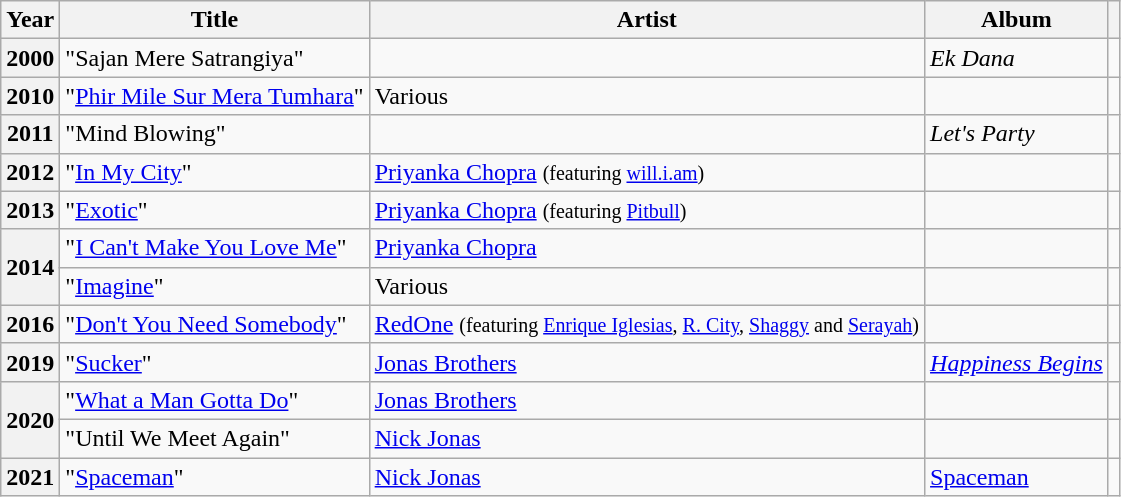<table class="wikitable plainrowheaders sortable" style="margin-right: 0;">
<tr>
<th scope="col">Year</th>
<th scope="col">Title</th>
<th scope="col">Artist</th>
<th scope="col">Album</th>
<th scope="col" class="unsortable"></th>
</tr>
<tr>
<th scope="row">2000</th>
<td>"Sajan Mere Satrangiya"</td>
<td></td>
<td><em>Ek Dana</em></td>
<td style="text-align: center;"></td>
</tr>
<tr>
<th scope="row">2010</th>
<td>"<a href='#'>Phir Mile Sur Mera Tumhara</a>"</td>
<td>Various</td>
<td></td>
<td style="text-align: center;"></td>
</tr>
<tr>
<th scope="row">2011</th>
<td>"Mind Blowing"</td>
<td></td>
<td><em>Let's Party</em></td>
<td style="text-align: center;"></td>
</tr>
<tr>
<th scope="row">2012</th>
<td>"<a href='#'>In My City</a>"</td>
<td><a href='#'>Priyanka Chopra</a> <small>(featuring <a href='#'>will.i.am</a>)</small></td>
<td></td>
<td style="text-align: center;"></td>
</tr>
<tr>
<th scope="row">2013</th>
<td>"<a href='#'>Exotic</a>"</td>
<td><a href='#'>Priyanka Chopra</a> <small>(featuring <a href='#'>Pitbull</a>)</small></td>
<td></td>
<td style="text-align: center;"></td>
</tr>
<tr>
<th rowspan="2" scope="row">2014</th>
<td>"<a href='#'>I Can't Make You Love Me</a>"</td>
<td><a href='#'>Priyanka Chopra</a></td>
<td></td>
<td style="text-align: center;"></td>
</tr>
<tr>
<td>"<a href='#'>Imagine</a>" </td>
<td>Various</td>
<td></td>
<td style="text-align: center;"></td>
</tr>
<tr>
<th scope="row">2016</th>
<td>"<a href='#'>Don't You Need Somebody</a>"</td>
<td><a href='#'>RedOne</a> <small>(featuring <a href='#'>Enrique Iglesias</a>, <a href='#'>R. City</a>, <a href='#'>Shaggy</a> and <a href='#'>Serayah</a>)</small></td>
<td></td>
<td style="text-align: center;"></td>
</tr>
<tr>
<th scope="row">2019</th>
<td>"<a href='#'>Sucker</a>"</td>
<td><a href='#'>Jonas Brothers</a></td>
<td><em><a href='#'>Happiness Begins</a></em></td>
<td style="text-align: center;"></td>
</tr>
<tr>
<th scope="row" rowspan="2">2020</th>
<td>"<a href='#'>What a Man Gotta Do</a>"</td>
<td><a href='#'>Jonas Brothers</a></td>
<td></td>
<td style="text-align: center;"></td>
</tr>
<tr>
<td>"Until We Meet Again"</td>
<td><a href='#'>Nick Jonas</a></td>
<td></td>
<td style="text-align: center;"></td>
</tr>
<tr>
<th scope="row">2021</th>
<td>"<a href='#'>Spaceman</a>"</td>
<td><a href='#'>Nick Jonas</a></td>
<td><a href='#'>Spaceman</a></td>
<td style="text-align: center;"></td>
</tr>
</table>
